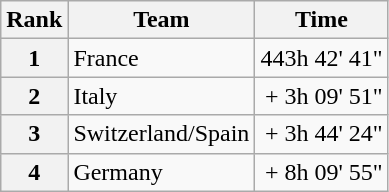<table class="wikitable">
<tr>
<th scope="col">Rank</th>
<th scope="col">Team</th>
<th scope="col">Time</th>
</tr>
<tr>
<th scope="row">1</th>
<td>France</td>
<td style="text-align:right;">443h 42' 41"</td>
</tr>
<tr>
<th scope="row">2</th>
<td>Italy</td>
<td style="text-align:right;">+ 3h 09' 51"</td>
</tr>
<tr>
<th scope="row">3</th>
<td>Switzerland/Spain</td>
<td style="text-align:right;">+ 3h 44' 24"</td>
</tr>
<tr>
<th scope="row">4</th>
<td>Germany</td>
<td style="text-align:right;">+ 8h 09' 55"</td>
</tr>
</table>
